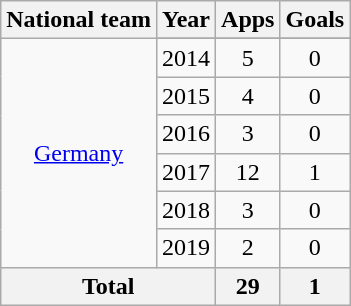<table class="wikitable" style="text-align:center">
<tr>
<th>National team</th>
<th>Year</th>
<th>Apps</th>
<th>Goals</th>
</tr>
<tr>
<td rowspan=7><a href='#'>Germany</a></td>
</tr>
<tr>
<td>2014</td>
<td>5</td>
<td>0</td>
</tr>
<tr>
<td>2015</td>
<td>4</td>
<td>0</td>
</tr>
<tr>
<td>2016</td>
<td>3</td>
<td>0</td>
</tr>
<tr>
<td>2017</td>
<td>12</td>
<td>1</td>
</tr>
<tr>
<td>2018</td>
<td>3</td>
<td>0</td>
</tr>
<tr>
<td>2019</td>
<td>2</td>
<td>0</td>
</tr>
<tr>
<th colspan=2>Total</th>
<th>29</th>
<th>1</th>
</tr>
</table>
